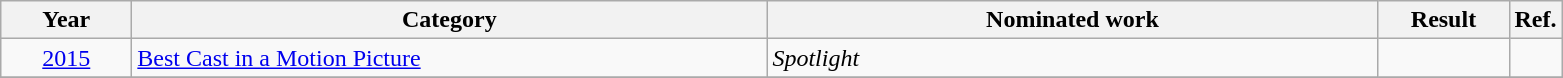<table class=wikitable>
<tr>
<th scope="col" style="width:5em;">Year</th>
<th scope="col" style="width:26em;">Category</th>
<th scope="col" style="width:25em;">Nominated work</th>
<th scope="col" style="width:5em;">Result</th>
<th>Ref.</th>
</tr>
<tr>
<td style="text-align:center;"><a href='#'>2015</a></td>
<td><a href='#'>Best Cast in a Motion Picture</a></td>
<td><em>Spotlight</em></td>
<td></td>
<td></td>
</tr>
<tr>
</tr>
</table>
